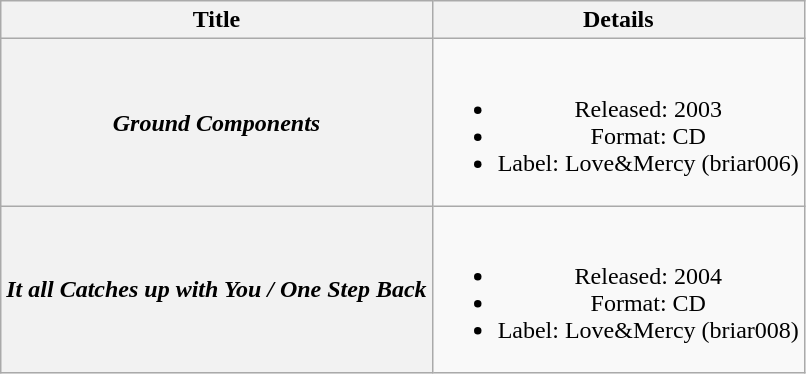<table class="wikitable plainrowheaders" style="text-align:center;" border="1">
<tr>
<th>Title</th>
<th>Details</th>
</tr>
<tr>
<th scope="row"><em>Ground Components</em></th>
<td><br><ul><li>Released: 2003</li><li>Format: CD</li><li>Label: Love&Mercy (briar006)</li></ul></td>
</tr>
<tr>
<th scope="row"><em>It all Catches up with You / One Step Back</em></th>
<td><br><ul><li>Released: 2004</li><li>Format: CD</li><li>Label: Love&Mercy (briar008)</li></ul></td>
</tr>
</table>
